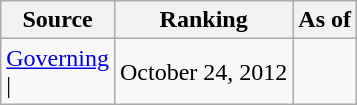<table class="wikitable" style="text-align:center">
<tr>
<th>Source</th>
<th>Ranking</th>
<th>As of</th>
</tr>
<tr>
<td align=left><a href='#'>Governing</a><br>| </td>
<td>October 24, 2012</td>
</tr>
</table>
